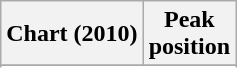<table class="wikitable sortable">
<tr>
<th>Chart (2010)</th>
<th>Peak<br>position</th>
</tr>
<tr>
</tr>
<tr>
</tr>
</table>
